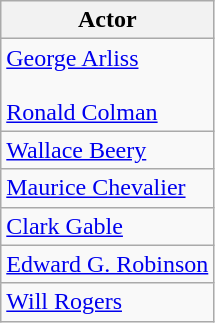<table class="wikitable">
<tr>
<th>Actor</th>
</tr>
<tr>
<td><a href='#'>George Arliss</a><br><br><a href='#'>Ronald Colman</a></td>
</tr>
<tr>
<td><a href='#'>Wallace Beery</a></td>
</tr>
<tr>
<td><a href='#'>Maurice Chevalier</a></td>
</tr>
<tr>
<td><a href='#'>Clark Gable</a></td>
</tr>
<tr>
<td><a href='#'>Edward G. Robinson</a></td>
</tr>
<tr>
<td><a href='#'>Will Rogers</a></td>
</tr>
</table>
